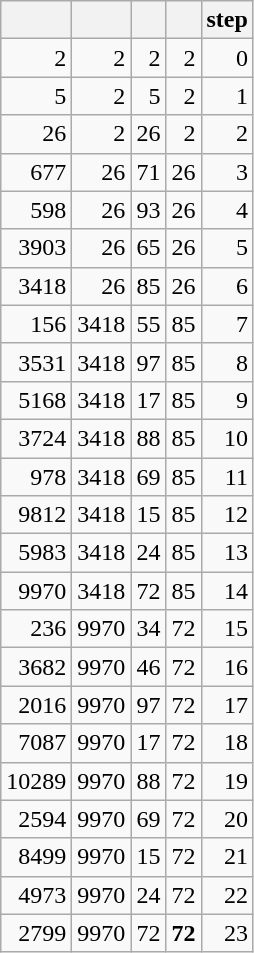<table class="wikitable" style="text-align:right;">
<tr>
<th></th>
<th></th>
<th></th>
<th></th>
<th>step</th>
</tr>
<tr>
<td>2</td>
<td>2</td>
<td>2</td>
<td>2</td>
<td>0</td>
</tr>
<tr>
<td>5</td>
<td>2</td>
<td>5</td>
<td>2</td>
<td>1</td>
</tr>
<tr>
<td>26</td>
<td>2</td>
<td>26</td>
<td>2</td>
<td>2</td>
</tr>
<tr>
<td>677</td>
<td>26</td>
<td>71</td>
<td>26</td>
<td>3</td>
</tr>
<tr>
<td>598</td>
<td>26</td>
<td>93</td>
<td>26</td>
<td>4</td>
</tr>
<tr>
<td>3903</td>
<td>26</td>
<td>65</td>
<td>26</td>
<td>5</td>
</tr>
<tr>
<td>3418</td>
<td>26</td>
<td>85</td>
<td>26</td>
<td>6</td>
</tr>
<tr>
<td>156</td>
<td>3418</td>
<td>55</td>
<td>85</td>
<td>7</td>
</tr>
<tr>
<td>3531</td>
<td>3418</td>
<td>97</td>
<td>85</td>
<td>8</td>
</tr>
<tr>
<td>5168</td>
<td>3418</td>
<td>17</td>
<td>85</td>
<td>9</td>
</tr>
<tr>
<td>3724</td>
<td>3418</td>
<td>88</td>
<td>85</td>
<td>10</td>
</tr>
<tr>
<td>978</td>
<td>3418</td>
<td>69</td>
<td>85</td>
<td>11</td>
</tr>
<tr>
<td>9812</td>
<td>3418</td>
<td>15</td>
<td>85</td>
<td>12</td>
</tr>
<tr>
<td>5983</td>
<td>3418</td>
<td>24</td>
<td>85</td>
<td>13</td>
</tr>
<tr>
<td>9970</td>
<td>3418</td>
<td>72</td>
<td>85</td>
<td>14</td>
</tr>
<tr>
<td>236</td>
<td>9970</td>
<td>34</td>
<td>72</td>
<td>15</td>
</tr>
<tr>
<td>3682</td>
<td>9970</td>
<td>46</td>
<td>72</td>
<td>16</td>
</tr>
<tr>
<td>2016</td>
<td>9970</td>
<td>97</td>
<td>72</td>
<td>17</td>
</tr>
<tr>
<td>7087</td>
<td>9970</td>
<td>17</td>
<td>72</td>
<td>18</td>
</tr>
<tr>
<td>10289</td>
<td>9970</td>
<td>88</td>
<td>72</td>
<td>19</td>
</tr>
<tr>
<td>2594</td>
<td>9970</td>
<td>69</td>
<td>72</td>
<td>20</td>
</tr>
<tr>
<td>8499</td>
<td>9970</td>
<td>15</td>
<td>72</td>
<td>21</td>
</tr>
<tr>
<td>4973</td>
<td>9970</td>
<td>24</td>
<td>72</td>
<td>22</td>
</tr>
<tr>
<td>2799</td>
<td>9970</td>
<td>72</td>
<td><strong>72</strong></td>
<td>23</td>
</tr>
</table>
